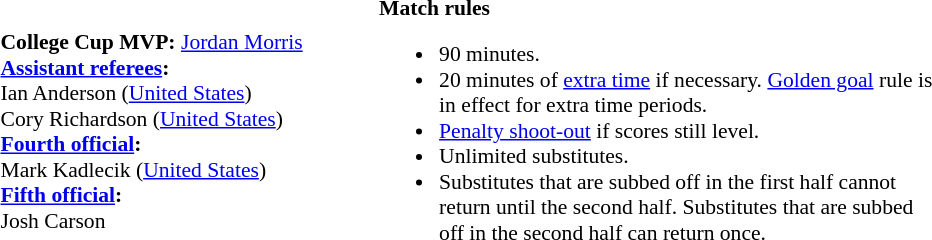<table width=50% style="font-size: 90%">
<tr>
<td><br><strong>College Cup MVP:</strong> <a href='#'>Jordan Morris</a><br><strong><a href='#'>Assistant referees</a>:</strong>
<br>Ian Anderson (<a href='#'>United States</a>)
<br>Cory Richardson (<a href='#'>United States</a>)
<br><strong><a href='#'>Fourth official</a>:</strong>
<br>Mark Kadlecik (<a href='#'>United States</a>)
<br><strong><a href='#'>Fifth official</a>:</strong>
<br>Josh Carson</td>
<td style="width:60%; vertical-align:top;"><br><strong>Match rules</strong><ul><li>90 minutes.</li><li>20 minutes of <a href='#'>extra time</a> if necessary. <a href='#'>Golden goal</a> rule is in effect for extra time periods.</li><li><a href='#'>Penalty shoot-out</a> if scores still level.</li><li>Unlimited substitutes.</li><li>Substitutes that are subbed off in the first half cannot return until the second half. Substitutes that are subbed off in the second half can return once.</li></ul></td>
</tr>
</table>
